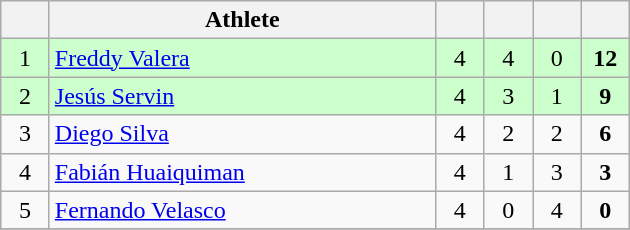<table class="wikitable" style="text-align: center; font-size:100% ">
<tr>
<th width=25></th>
<th width=250>Athlete</th>
<th width=25></th>
<th width=25></th>
<th width=25></th>
<th width=25></th>
</tr>
<tr bgcolor="ccffcc">
<td>1</td>
<td align=left> <a href='#'>Freddy Valera</a></td>
<td>4</td>
<td>4</td>
<td>0</td>
<td><strong>12</strong></td>
</tr>
<tr bgcolor="ccffcc">
<td>2</td>
<td align=left> <a href='#'>Jesús Servin</a></td>
<td>4</td>
<td>3</td>
<td>1</td>
<td><strong>9</strong></td>
</tr>
<tr>
<td>3</td>
<td align=left> <a href='#'>Diego Silva</a></td>
<td>4</td>
<td>2</td>
<td>2</td>
<td><strong>6</strong></td>
</tr>
<tr>
<td>4</td>
<td align=left> <a href='#'>Fabián Huaiquiman</a></td>
<td>4</td>
<td>1</td>
<td>3</td>
<td><strong>3</strong></td>
</tr>
<tr>
<td>5</td>
<td align=left> <a href='#'>Fernando Velasco</a></td>
<td>4</td>
<td>0</td>
<td>4</td>
<td><strong>0</strong></td>
</tr>
<tr>
</tr>
</table>
